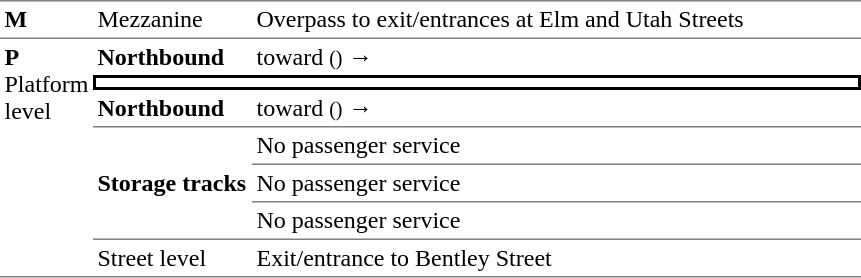<table border=0 cellspacing=0 cellpadding=3>
<tr>
<td style="border-top:solid 1px gray;border-bottom:solid 1px gray;" width=50><strong>M</strong></td>
<td style="border-top:solid 1px gray;border-bottom:solid 1px gray;" width=100>Mezzanine</td>
<td style="border-top:solid 1px gray;border-bottom:solid 1px gray;" width=400>Overpass to exit/entrances at Elm and Utah Streets</td>
</tr>
<tr>
<td style="border-bottom:solid 1px gray;" rowspan=7 valign=top><strong>P</strong><br>Platform level</td>
<td><span><strong>Northbound</strong></span></td>
<td> toward  <small>()</small> →</td>
</tr>
<tr>
<td style="border-top:solid 2px black;border-right:solid 2px black;border-left:solid 2px black;border-bottom:solid 2px black;text-align:center;" colspan=2></td>
</tr>
<tr>
<td style="border-bottom:solid 1px gray;"><span><strong>Northbound</strong></span></td>
<td style="border-bottom:solid 1px gray;"> toward  <small>()</small> →</td>
</tr>
<tr>
<td style="border-bottom:solid 1px gray;" rowspan=3><strong>Storage tracks</strong></td>
<td style="border-bottom:solid 1px gray;">No passenger service</td>
</tr>
<tr>
<td style="border-bottom:solid 1px gray;">No passenger service</td>
</tr>
<tr>
<td style="border-bottom:solid 1px gray;">No passenger service</td>
</tr>
<tr>
<td style="border-bottom:solid 1px gray;">Street level</td>
<td style="border-bottom:solid 1px gray;">Exit/entrance to Bentley Street<br></td>
</tr>
</table>
